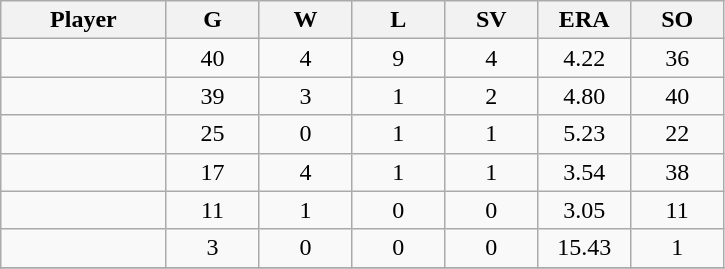<table class="wikitable sortable">
<tr>
<th bgcolor="#DDDDFF" width="16%">Player</th>
<th bgcolor="#DDDDFF" width="9%">G</th>
<th bgcolor="#DDDDFF" width="9%">W</th>
<th bgcolor="#DDDDFF" width="9%">L</th>
<th bgcolor="#DDDDFF" width="9%">SV</th>
<th bgcolor="#DDDDFF" width="9%">ERA</th>
<th bgcolor="#DDDDFF" width="9%">SO</th>
</tr>
<tr align="center">
<td></td>
<td>40</td>
<td>4</td>
<td>9</td>
<td>4</td>
<td>4.22</td>
<td>36</td>
</tr>
<tr align="center">
<td></td>
<td>39</td>
<td>3</td>
<td>1</td>
<td>2</td>
<td>4.80</td>
<td>40</td>
</tr>
<tr align="center">
<td></td>
<td>25</td>
<td>0</td>
<td>1</td>
<td>1</td>
<td>5.23</td>
<td>22</td>
</tr>
<tr align="center">
<td></td>
<td>17</td>
<td>4</td>
<td>1</td>
<td>1</td>
<td>3.54</td>
<td>38</td>
</tr>
<tr align="center">
<td></td>
<td>11</td>
<td>1</td>
<td>0</td>
<td>0</td>
<td>3.05</td>
<td>11</td>
</tr>
<tr align="center">
<td></td>
<td>3</td>
<td>0</td>
<td>0</td>
<td>0</td>
<td>15.43</td>
<td>1</td>
</tr>
<tr align="center">
</tr>
</table>
